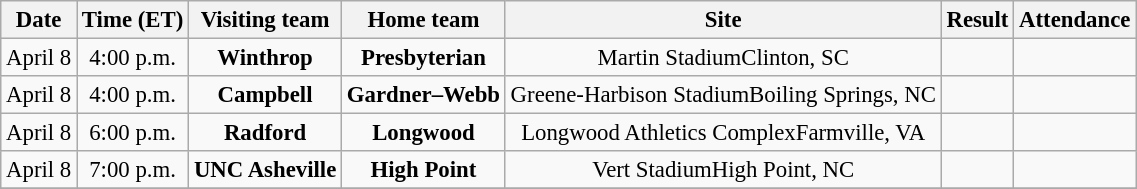<table class="wikitable" style="font-size:95%; text-align: center;">
<tr>
<th>Date</th>
<th>Time (ET)</th>
<th>Visiting team</th>
<th>Home team</th>
<th>Site</th>
<th>Result</th>
<th>Attendance</th>
</tr>
<tr>
<td>April 8</td>
<td>4:00 p.m.</td>
<td><strong>Winthrop</strong></td>
<td><strong>Presbyterian</strong></td>
<td>Martin StadiumClinton, SC</td>
<td></td>
<td></td>
</tr>
<tr>
<td>April 8</td>
<td>4:00 p.m.</td>
<td><strong>Campbell</strong></td>
<td><strong>Gardner–Webb</strong></td>
<td>Greene-Harbison StadiumBoiling Springs, NC</td>
<td></td>
<td></td>
</tr>
<tr>
<td>April 8</td>
<td>6:00 p.m.</td>
<td><strong>Radford</strong></td>
<td><strong>Longwood</strong></td>
<td>Longwood Athletics ComplexFarmville, VA</td>
<td></td>
<td></td>
</tr>
<tr>
<td>April 8</td>
<td>7:00 p.m.</td>
<td><strong>UNC Asheville</strong></td>
<td><strong>High Point</strong></td>
<td>Vert StadiumHigh Point, NC</td>
<td></td>
<td></td>
</tr>
<tr>
</tr>
</table>
